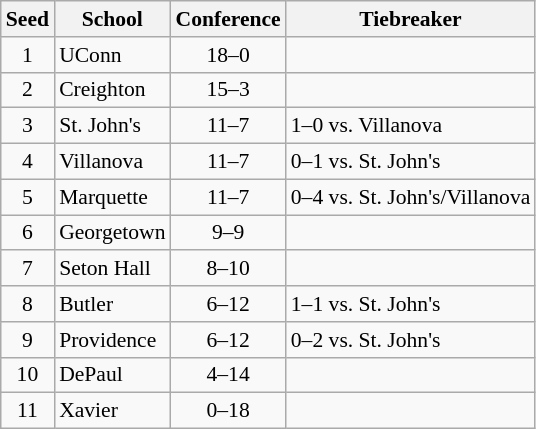<table class="wikitable" style="white-space:nowrap; font-size:90%;text-align:center">
<tr>
<th>Seed</th>
<th>School</th>
<th>Conference</th>
<th>Tiebreaker</th>
</tr>
<tr>
<td>1</td>
<td align="left">UConn</td>
<td>18–0</td>
<td align="left"></td>
</tr>
<tr>
<td>2</td>
<td align="left">Creighton</td>
<td>15–3</td>
<td align="left"></td>
</tr>
<tr>
<td>3</td>
<td align="left">St. John's</td>
<td>11–7</td>
<td align="left">1–0 vs. Villanova</td>
</tr>
<tr>
<td>4</td>
<td align="left">Villanova</td>
<td>11–7</td>
<td align="left">0–1 vs. St. John's</td>
</tr>
<tr>
<td>5</td>
<td align="left">Marquette</td>
<td>11–7</td>
<td align="left">0–4 vs. St. John's/Villanova</td>
</tr>
<tr>
<td>6</td>
<td align="left">Georgetown</td>
<td>9–9</td>
<td align="left"></td>
</tr>
<tr>
<td>7</td>
<td align="left">Seton Hall</td>
<td>8–10</td>
<td align="left"></td>
</tr>
<tr>
<td>8</td>
<td align="left">Butler</td>
<td>6–12</td>
<td align="left">1–1 vs. St. John's</td>
</tr>
<tr>
<td>9</td>
<td align="left">Providence</td>
<td>6–12</td>
<td align="left">0–2 vs. St. John's</td>
</tr>
<tr>
<td>10</td>
<td align="left">DePaul</td>
<td>4–14</td>
<td align="left"></td>
</tr>
<tr>
<td>11</td>
<td align="left">Xavier</td>
<td>0–18</td>
<td align="left"></td>
</tr>
</table>
